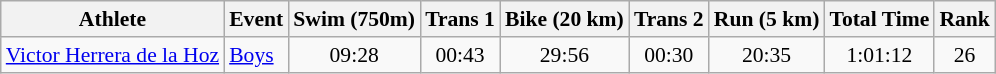<table class="wikitable" style="font-size:90%;">
<tr>
<th>Athlete</th>
<th>Event</th>
<th>Swim (750m)</th>
<th>Trans 1</th>
<th>Bike (20 km)</th>
<th>Trans 2</th>
<th>Run (5 km)</th>
<th>Total Time</th>
<th>Rank</th>
</tr>
<tr align=center>
<td align=left><a href='#'>Victor Herrera de la Hoz</a></td>
<td align=left><a href='#'>Boys</a></td>
<td>09:28</td>
<td>00:43</td>
<td>29:56</td>
<td>00:30</td>
<td>20:35</td>
<td>1:01:12</td>
<td>26</td>
</tr>
</table>
